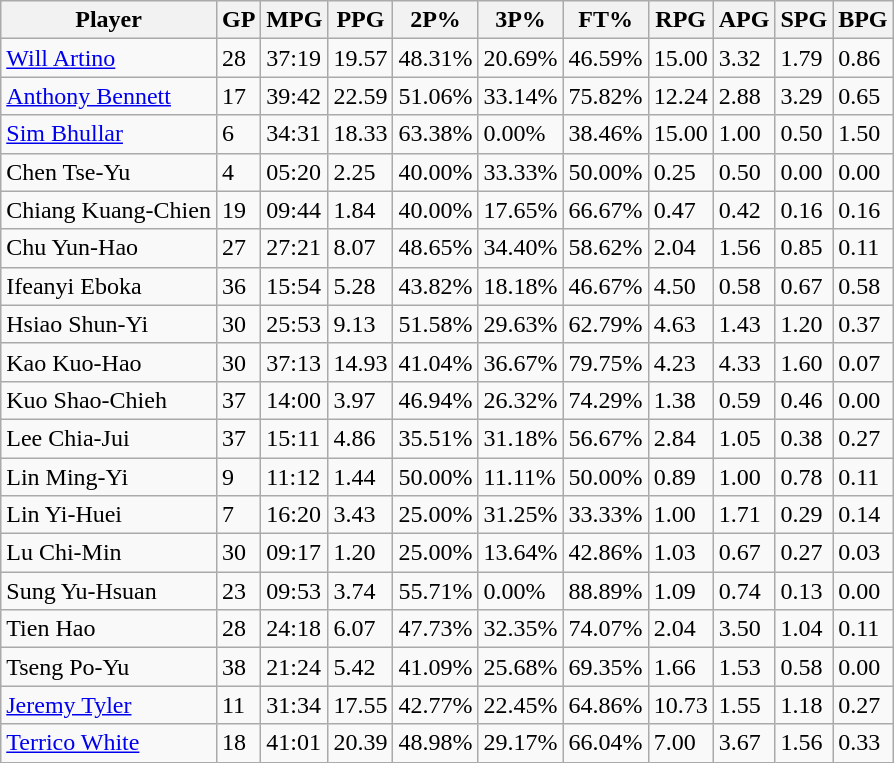<table class="wikitable">
<tr>
<th>Player</th>
<th>GP</th>
<th>MPG</th>
<th>PPG</th>
<th>2P%</th>
<th>3P%</th>
<th>FT%</th>
<th>RPG</th>
<th>APG</th>
<th>SPG</th>
<th>BPG</th>
</tr>
<tr>
<td><a href='#'>Will Artino</a></td>
<td>28</td>
<td>37:19</td>
<td>19.57</td>
<td>48.31%</td>
<td>20.69%</td>
<td>46.59%</td>
<td>15.00</td>
<td>3.32</td>
<td>1.79</td>
<td>0.86</td>
</tr>
<tr>
<td><a href='#'>Anthony Bennett</a></td>
<td>17</td>
<td>39:42</td>
<td>22.59</td>
<td>51.06%</td>
<td>33.14%</td>
<td>75.82%</td>
<td>12.24</td>
<td>2.88</td>
<td>3.29</td>
<td>0.65</td>
</tr>
<tr>
<td><a href='#'>Sim Bhullar</a></td>
<td>6</td>
<td>34:31</td>
<td>18.33</td>
<td>63.38%</td>
<td>0.00%</td>
<td>38.46%</td>
<td>15.00</td>
<td>1.00</td>
<td>0.50</td>
<td>1.50</td>
</tr>
<tr>
<td>Chen Tse-Yu</td>
<td>4</td>
<td>05:20</td>
<td>2.25</td>
<td>40.00%</td>
<td>33.33%</td>
<td>50.00%</td>
<td>0.25</td>
<td>0.50</td>
<td>0.00</td>
<td>0.00</td>
</tr>
<tr>
<td>Chiang Kuang-Chien</td>
<td>19</td>
<td>09:44</td>
<td>1.84</td>
<td>40.00%</td>
<td>17.65%</td>
<td>66.67%</td>
<td>0.47</td>
<td>0.42</td>
<td>0.16</td>
<td>0.16</td>
</tr>
<tr>
<td>Chu Yun-Hao</td>
<td>27</td>
<td>27:21</td>
<td>8.07</td>
<td>48.65%</td>
<td>34.40%</td>
<td>58.62%</td>
<td>2.04</td>
<td>1.56</td>
<td>0.85</td>
<td>0.11</td>
</tr>
<tr>
<td>Ifeanyi Eboka</td>
<td>36</td>
<td>15:54</td>
<td>5.28</td>
<td>43.82%</td>
<td>18.18%</td>
<td>46.67%</td>
<td>4.50</td>
<td>0.58</td>
<td>0.67</td>
<td>0.58</td>
</tr>
<tr>
<td>Hsiao Shun-Yi</td>
<td>30</td>
<td>25:53</td>
<td>9.13</td>
<td>51.58%</td>
<td>29.63%</td>
<td>62.79%</td>
<td>4.63</td>
<td>1.43</td>
<td>1.20</td>
<td>0.37</td>
</tr>
<tr>
<td>Kao Kuo-Hao</td>
<td>30</td>
<td>37:13</td>
<td>14.93</td>
<td>41.04%</td>
<td>36.67%</td>
<td>79.75%</td>
<td>4.23</td>
<td>4.33</td>
<td>1.60</td>
<td>0.07</td>
</tr>
<tr>
<td>Kuo Shao-Chieh</td>
<td>37</td>
<td>14:00</td>
<td>3.97</td>
<td>46.94%</td>
<td>26.32%</td>
<td>74.29%</td>
<td>1.38</td>
<td>0.59</td>
<td>0.46</td>
<td>0.00</td>
</tr>
<tr>
<td>Lee Chia-Jui</td>
<td>37</td>
<td>15:11</td>
<td>4.86</td>
<td>35.51%</td>
<td>31.18%</td>
<td>56.67%</td>
<td>2.84</td>
<td>1.05</td>
<td>0.38</td>
<td>0.27</td>
</tr>
<tr>
<td>Lin Ming-Yi</td>
<td>9</td>
<td>11:12</td>
<td>1.44</td>
<td>50.00%</td>
<td>11.11%</td>
<td>50.00%</td>
<td>0.89</td>
<td>1.00</td>
<td>0.78</td>
<td>0.11</td>
</tr>
<tr>
<td>Lin Yi-Huei</td>
<td>7</td>
<td>16:20</td>
<td>3.43</td>
<td>25.00%</td>
<td>31.25%</td>
<td>33.33%</td>
<td>1.00</td>
<td>1.71</td>
<td>0.29</td>
<td>0.14</td>
</tr>
<tr>
<td>Lu Chi-Min</td>
<td>30</td>
<td>09:17</td>
<td>1.20</td>
<td>25.00%</td>
<td>13.64%</td>
<td>42.86%</td>
<td>1.03</td>
<td>0.67</td>
<td>0.27</td>
<td>0.03</td>
</tr>
<tr>
<td>Sung Yu-Hsuan</td>
<td>23</td>
<td>09:53</td>
<td>3.74</td>
<td>55.71%</td>
<td>0.00%</td>
<td>88.89%</td>
<td>1.09</td>
<td>0.74</td>
<td>0.13</td>
<td>0.00</td>
</tr>
<tr>
<td>Tien Hao</td>
<td>28</td>
<td>24:18</td>
<td>6.07</td>
<td>47.73%</td>
<td>32.35%</td>
<td>74.07%</td>
<td>2.04</td>
<td>3.50</td>
<td>1.04</td>
<td>0.11</td>
</tr>
<tr>
<td>Tseng Po-Yu</td>
<td>38</td>
<td>21:24</td>
<td>5.42</td>
<td>41.09%</td>
<td>25.68%</td>
<td>69.35%</td>
<td>1.66</td>
<td>1.53</td>
<td>0.58</td>
<td>0.00</td>
</tr>
<tr>
<td><a href='#'>Jeremy Tyler</a></td>
<td>11</td>
<td>31:34</td>
<td>17.55</td>
<td>42.77%</td>
<td>22.45%</td>
<td>64.86%</td>
<td>10.73</td>
<td>1.55</td>
<td>1.18</td>
<td>0.27</td>
</tr>
<tr>
<td><a href='#'>Terrico White</a></td>
<td>18</td>
<td>41:01</td>
<td>20.39</td>
<td>48.98%</td>
<td>29.17%</td>
<td>66.04%</td>
<td>7.00</td>
<td>3.67</td>
<td>1.56</td>
<td>0.33</td>
</tr>
</table>
